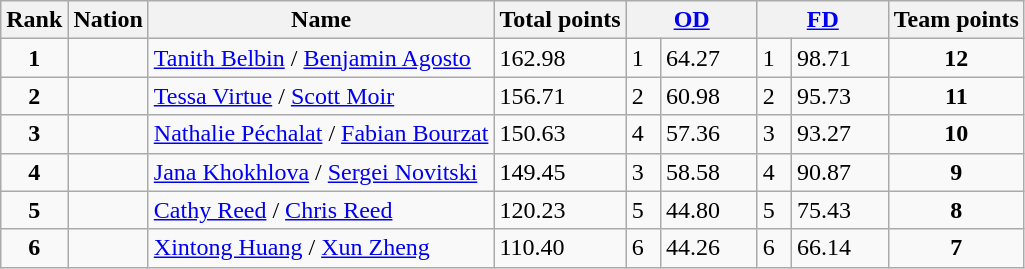<table class="wikitable sortable">
<tr>
<th>Rank</th>
<th>Nation</th>
<th>Name</th>
<th>Total points</th>
<th colspan="2" width="80px"><a href='#'>OD</a></th>
<th colspan="2" width="80px"><a href='#'>FD</a></th>
<th>Team points</th>
</tr>
<tr>
<td align="center"><strong>1</strong></td>
<td></td>
<td><a href='#'>Tanith Belbin</a> / <a href='#'>Benjamin Agosto</a></td>
<td>162.98</td>
<td>1</td>
<td>64.27</td>
<td>1</td>
<td>98.71</td>
<td align="center"><strong>12</strong></td>
</tr>
<tr>
<td align="center"><strong>2</strong></td>
<td></td>
<td><a href='#'>Tessa Virtue</a> / <a href='#'>Scott Moir</a></td>
<td>156.71</td>
<td>2</td>
<td>60.98</td>
<td>2</td>
<td>95.73</td>
<td align="center"><strong>11</strong></td>
</tr>
<tr>
<td align="center"><strong>3</strong></td>
<td></td>
<td><a href='#'>Nathalie Péchalat</a> / <a href='#'>Fabian Bourzat</a></td>
<td>150.63</td>
<td>4</td>
<td>57.36</td>
<td>3</td>
<td>93.27</td>
<td align="center"><strong>10</strong></td>
</tr>
<tr>
<td align="center"><strong>4</strong></td>
<td></td>
<td><a href='#'>Jana Khokhlova</a> / <a href='#'>Sergei Novitski</a></td>
<td>149.45</td>
<td>3</td>
<td>58.58</td>
<td>4</td>
<td>90.87</td>
<td align="center"><strong>9</strong></td>
</tr>
<tr>
<td align="center"><strong>5</strong></td>
<td></td>
<td><a href='#'>Cathy Reed</a> / <a href='#'>Chris Reed</a></td>
<td>120.23</td>
<td>5</td>
<td>44.80</td>
<td>5</td>
<td>75.43</td>
<td align="center"><strong>8</strong></td>
</tr>
<tr>
<td align="center"><strong>6</strong></td>
<td></td>
<td><a href='#'>Xintong Huang</a> / <a href='#'>Xun Zheng</a></td>
<td>110.40</td>
<td>6</td>
<td>44.26</td>
<td>6</td>
<td>66.14</td>
<td align="center"><strong>7</strong></td>
</tr>
</table>
